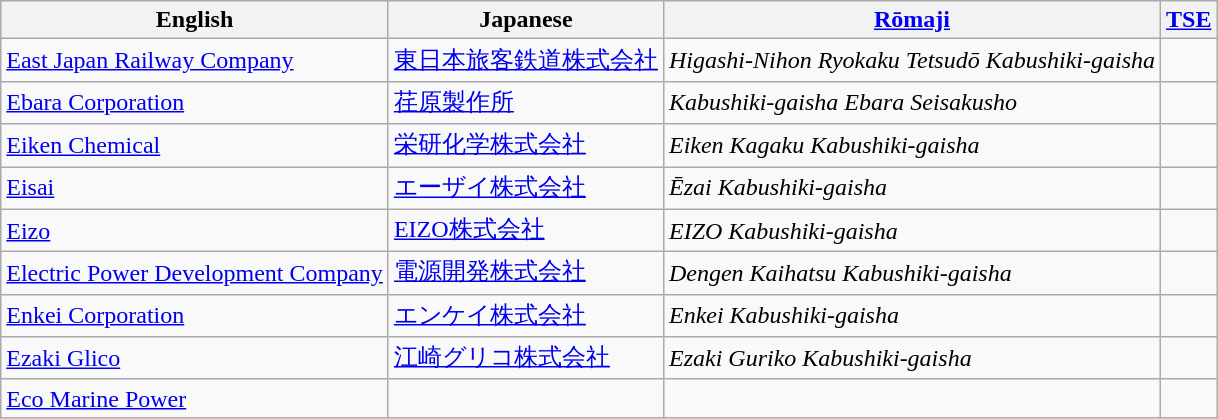<table class="wikitable">
<tr>
<th>English</th>
<th>Japanese</th>
<th><a href='#'>Rōmaji</a></th>
<th><a href='#'>TSE</a></th>
</tr>
<tr>
<td><a href='#'>East Japan Railway Company</a></td>
<td><a href='#'>東日本旅客鉄道株式会社</a></td>
<td><em>Higashi-Nihon Ryokaku Tetsudō Kabushiki-gaisha</em></td>
<td></td>
</tr>
<tr>
<td><a href='#'>Ebara Corporation</a></td>
<td><a href='#'>荏原製作所</a></td>
<td><em>Kabushiki-gaisha Ebara Seisakusho</em></td>
<td></td>
</tr>
<tr>
<td><a href='#'>Eiken Chemical</a></td>
<td><a href='#'>栄研化学株式会社</a></td>
<td><em>Eiken Kagaku Kabushiki-gaisha</em></td>
<td></td>
</tr>
<tr>
<td><a href='#'>Eisai</a></td>
<td><a href='#'>エーザイ株式会社</a></td>
<td><em>Ēzai Kabushiki-gaisha</em></td>
<td></td>
</tr>
<tr>
<td><a href='#'>Eizo</a></td>
<td><a href='#'>EIZO株式会社</a></td>
<td><em>EIZO Kabushiki-gaisha</em></td>
<td></td>
</tr>
<tr>
<td><a href='#'>Electric Power Development Company</a></td>
<td><a href='#'>電源開発株式会社</a></td>
<td><em>Dengen Kaihatsu Kabushiki-gaisha</em></td>
<td></td>
</tr>
<tr>
<td><a href='#'>Enkei Corporation</a></td>
<td><a href='#'>エンケイ株式会社</a></td>
<td><em>Enkei Kabushiki-gaisha</em></td>
<td></td>
</tr>
<tr>
<td><a href='#'>Ezaki Glico</a></td>
<td><a href='#'>江崎グリコ株式会社</a></td>
<td><em>Ezaki Guriko Kabushiki-gaisha</em></td>
<td></td>
</tr>
<tr>
<td><a href='#'>Eco Marine Power</a></td>
<td></td>
<td></td>
<td></td>
</tr>
</table>
